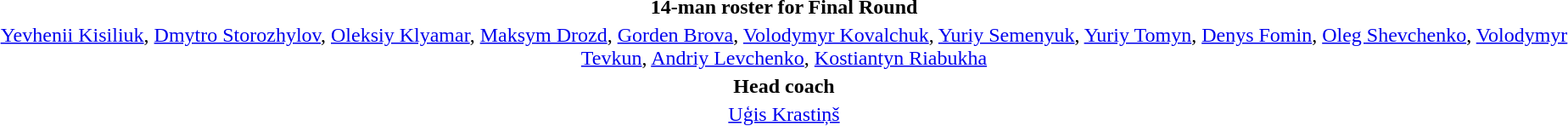<table style="text-align:center; margin-top:2em; margin-left:auto; margin-right:auto">
<tr>
<td><strong>14-man roster for Final Round</strong></td>
</tr>
<tr>
<td><a href='#'>Yevhenii Kisiliuk</a>, <a href='#'>Dmytro Storozhylov</a>, <a href='#'>Oleksiy Klyamar</a>, <a href='#'>Maksym Drozd</a>, <a href='#'>Gorden Brova</a>, <a href='#'>Volodymyr Kovalchuk</a>, <a href='#'>Yuriy Semenyuk</a>, <a href='#'>Yuriy Tomyn</a>, <a href='#'>Denys Fomin</a>, <a href='#'>Oleg Shevchenko</a>, <a href='#'>Volodymyr Tevkun</a>, <a href='#'>Andriy Levchenko</a>, <a href='#'>Kostiantyn Riabukha</a></td>
</tr>
<tr>
<td><strong>Head coach</strong></td>
</tr>
<tr>
<td><a href='#'>Uģis Krastiņš</a></td>
</tr>
</table>
